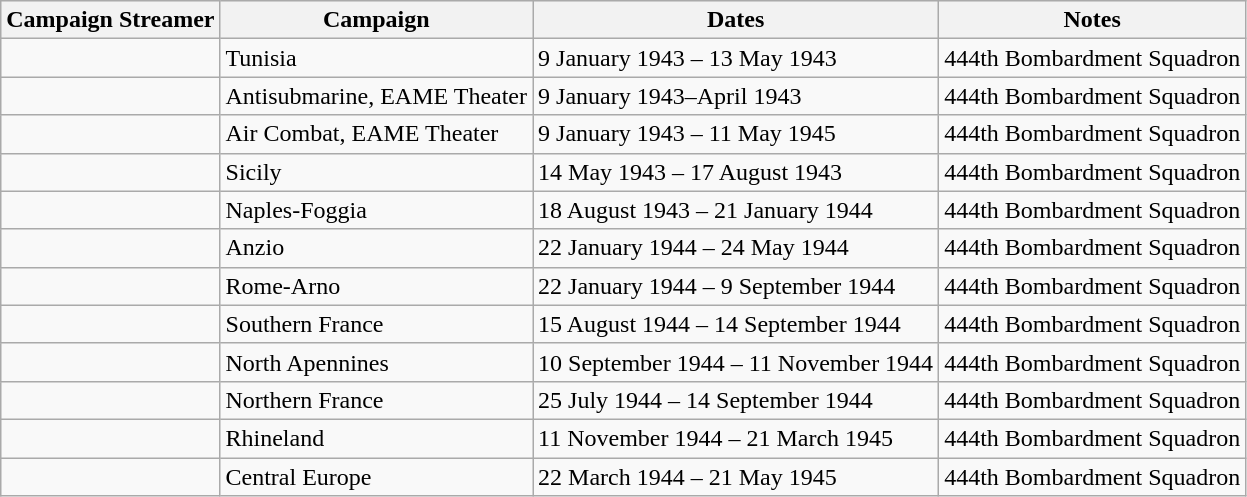<table class="wikitable">
<tr style="background:#efefef;">
<th>Campaign Streamer</th>
<th>Campaign</th>
<th>Dates</th>
<th>Notes</th>
</tr>
<tr>
<td></td>
<td>Tunisia</td>
<td>9 January 1943 – 13 May 1943</td>
<td>444th Bombardment Squadron</td>
</tr>
<tr>
<td></td>
<td>Antisubmarine, EAME Theater</td>
<td>9 January 1943–April 1943</td>
<td>444th Bombardment Squadron</td>
</tr>
<tr>
<td></td>
<td>Air Combat, EAME Theater</td>
<td>9 January 1943 – 11 May 1945</td>
<td>444th Bombardment Squadron</td>
</tr>
<tr>
<td></td>
<td>Sicily</td>
<td>14 May 1943 – 17 August 1943</td>
<td>444th Bombardment Squadron</td>
</tr>
<tr>
<td></td>
<td>Naples-Foggia</td>
<td>18 August 1943 – 21 January 1944</td>
<td>444th Bombardment Squadron</td>
</tr>
<tr>
<td></td>
<td>Anzio</td>
<td>22 January 1944 – 24 May 1944</td>
<td>444th Bombardment Squadron</td>
</tr>
<tr>
<td></td>
<td>Rome-Arno</td>
<td>22 January 1944 – 9 September 1944</td>
<td>444th Bombardment Squadron</td>
</tr>
<tr>
<td></td>
<td>Southern France</td>
<td>15 August 1944 – 14 September 1944</td>
<td>444th Bombardment Squadron</td>
</tr>
<tr>
<td></td>
<td>North Apennines</td>
<td>10 September 1944 – 11 November 1944</td>
<td>444th Bombardment Squadron</td>
</tr>
<tr>
<td></td>
<td>Northern France</td>
<td>25 July 1944 – 14 September 1944</td>
<td>444th Bombardment Squadron</td>
</tr>
<tr>
<td></td>
<td>Rhineland</td>
<td>11 November 1944 – 21 March 1945</td>
<td>444th Bombardment Squadron</td>
</tr>
<tr>
<td></td>
<td>Central Europe</td>
<td>22 March 1944 – 21 May 1945</td>
<td>444th Bombardment Squadron</td>
</tr>
</table>
